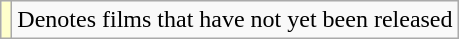<table class="wikitable">
<tr>
<td style="background:#ffc;"></td>
<td>Denotes films that have not yet been released</td>
</tr>
</table>
